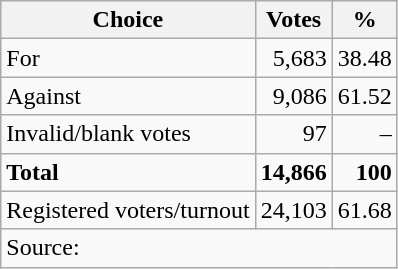<table class=wikitable style=text-align:right>
<tr>
<th>Choice</th>
<th>Votes</th>
<th>%</th>
</tr>
<tr>
<td align=left>For</td>
<td>5,683</td>
<td>38.48</td>
</tr>
<tr>
<td align=left>Against</td>
<td>9,086</td>
<td>61.52</td>
</tr>
<tr>
<td align=left>Invalid/blank votes</td>
<td>97</td>
<td>–</td>
</tr>
<tr>
<td align=left><strong>Total</strong></td>
<td><strong>14,866</strong></td>
<td><strong>100</strong></td>
</tr>
<tr>
<td align=left>Registered voters/turnout</td>
<td>24,103</td>
<td>61.68</td>
</tr>
<tr>
<td align=left colspan=3>Source: </td>
</tr>
</table>
